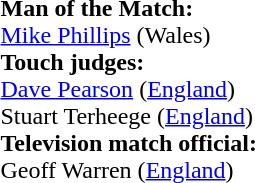<table width=100%>
<tr>
<td><br><strong>Man of the Match:</strong>
<br><a href='#'>Mike Phillips</a> (Wales)<br><strong>Touch judges:</strong>
<br><a href='#'>Dave Pearson</a> (<a href='#'>England</a>)
<br>Stuart Terheege (<a href='#'>England</a>)
<br><strong>Television match official:</strong>
<br>Geoff Warren (<a href='#'>England</a>)</td>
</tr>
</table>
